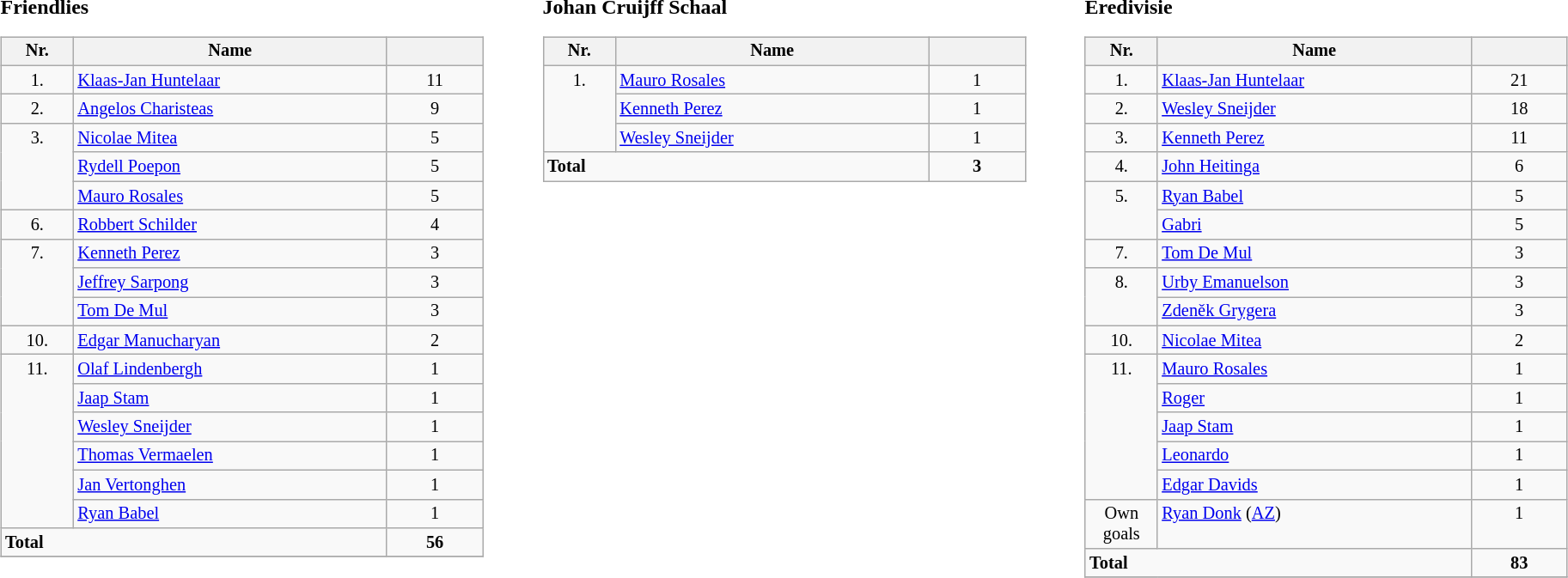<table width=100%>
<tr>
<td width=33% align=left valign=top><br><strong>Friendlies</strong><table class="wikitable" style="width:90%; font-size:85%;">
<tr valign=top>
<th width=15% align=center>Nr.</th>
<th width=65% align=center>Name</th>
<th width=20% align=center></th>
</tr>
<tr valign=top>
<td align=center>1.</td>
<td> <a href='#'>Klaas-Jan Huntelaar</a></td>
<td align=center>11</td>
</tr>
<tr valign=top>
<td align=center>2.</td>
<td> <a href='#'>Angelos Charisteas</a></td>
<td align=center>9</td>
</tr>
<tr valign=top>
<td rowspan=3 align=center>3.</td>
<td> <a href='#'>Nicolae Mitea</a></td>
<td align=center>5</td>
</tr>
<tr valign=top>
<td> <a href='#'>Rydell Poepon</a></td>
<td align=center>5</td>
</tr>
<tr valign=top>
<td> <a href='#'>Mauro Rosales</a></td>
<td align=center>5</td>
</tr>
<tr valign=top>
<td align=center>6.</td>
<td> <a href='#'>Robbert Schilder</a></td>
<td align=center>4</td>
</tr>
<tr valign=top>
<td rowspan=3 align=center>7.</td>
<td> <a href='#'>Kenneth Perez</a></td>
<td align=center>3</td>
</tr>
<tr valign=top>
<td> <a href='#'>Jeffrey Sarpong</a></td>
<td align=center>3</td>
</tr>
<tr valign=top>
<td> <a href='#'>Tom De Mul</a></td>
<td align=center>3</td>
</tr>
<tr valign=top>
<td align=center>10.</td>
<td> <a href='#'>Edgar Manucharyan</a></td>
<td align=center>2</td>
</tr>
<tr valign=top>
<td rowspan=6 align=center>11.</td>
<td> <a href='#'>Olaf Lindenbergh</a></td>
<td align=center>1</td>
</tr>
<tr valign=top>
<td> <a href='#'>Jaap Stam</a></td>
<td align=center>1</td>
</tr>
<tr valign=top>
<td> <a href='#'>Wesley Sneijder</a></td>
<td align=center>1</td>
</tr>
<tr valign=top>
<td> <a href='#'>Thomas Vermaelen</a></td>
<td align=center>1</td>
</tr>
<tr valign=top>
<td> <a href='#'>Jan Vertonghen</a></td>
<td align=center>1</td>
</tr>
<tr valign=top>
<td> <a href='#'>Ryan Babel</a></td>
<td align=center>1</td>
</tr>
<tr valign=top>
<td colspan=2><strong>Total</strong></td>
<td align=center><strong>56</strong></td>
</tr>
<tr>
</tr>
</table>
</td>
<td width=33% align=left valign=top><br><strong>Johan Cruijff Schaal</strong><table class="wikitable" style="width:90%; font-size:85%;">
<tr valign=top>
<th width=15% align=center>Nr.</th>
<th width=65% align=center>Name</th>
<th width=20% align=center></th>
</tr>
<tr valign=top>
<td rowspan=3 align=center>1.</td>
<td> <a href='#'>Mauro Rosales</a></td>
<td align=center>1</td>
</tr>
<tr valign=top>
<td> <a href='#'>Kenneth Perez</a></td>
<td align=center>1</td>
</tr>
<tr valign=top>
<td> <a href='#'>Wesley Sneijder</a></td>
<td align=center>1</td>
</tr>
<tr valign=top>
<td colspan=2><strong>Total</strong></td>
<td align=center><strong>3</strong></td>
</tr>
</table>
</td>
<td width=33% align=left valign=top><br><strong>Eredivisie</strong><table class="wikitable" style="width:90%; font-size:85%;">
<tr valign=top>
<th width=15% align=center>Nr.</th>
<th width=65% align=center>Name</th>
<th width=20% align=center></th>
</tr>
<tr valign=top>
<td align=center>1.</td>
<td> <a href='#'>Klaas-Jan Huntelaar</a></td>
<td align=center>21</td>
</tr>
<tr valign=top>
<td align=center>2.</td>
<td> <a href='#'>Wesley Sneijder</a></td>
<td align=center>18</td>
</tr>
<tr valign=top>
<td align=center>3.</td>
<td> <a href='#'>Kenneth Perez</a></td>
<td align=center>11</td>
</tr>
<tr valign=top>
<td align=center>4.</td>
<td> <a href='#'>John Heitinga</a></td>
<td align=center>6</td>
</tr>
<tr valign=top>
<td rowspan=2 align=center>5.</td>
<td> <a href='#'>Ryan Babel</a></td>
<td align=center>5</td>
</tr>
<tr valign=top>
<td> <a href='#'>Gabri</a></td>
<td align=center>5</td>
</tr>
<tr valign=top>
<td align=center>7.</td>
<td> <a href='#'>Tom De Mul</a></td>
<td align=center>3</td>
</tr>
<tr valign=top>
<td rowspan=2 align=center>8.</td>
<td> <a href='#'>Urby Emanuelson</a></td>
<td align=center>3</td>
</tr>
<tr valign=top>
<td> <a href='#'>Zdeněk Grygera</a></td>
<td align=center>3</td>
</tr>
<tr valign=top>
<td align=center>10.</td>
<td> <a href='#'>Nicolae Mitea</a></td>
<td align=center>2</td>
</tr>
<tr valign=top>
<td rowspan=5 align=center>11.</td>
<td> <a href='#'>Mauro Rosales</a></td>
<td align=center>1</td>
</tr>
<tr valign=top>
<td> <a href='#'>Roger</a></td>
<td align=center>1</td>
</tr>
<tr valign=top>
<td> <a href='#'>Jaap Stam</a></td>
<td align=center>1</td>
</tr>
<tr valign=top>
<td> <a href='#'>Leonardo</a></td>
<td align=center>1</td>
</tr>
<tr valign=top>
<td> <a href='#'>Edgar Davids</a></td>
<td align=center>1</td>
</tr>
<tr valign=top>
<td align=center>Own goals</td>
<td> <a href='#'>Ryan Donk</a> (<a href='#'>AZ</a>)</td>
<td align=center>1</td>
</tr>
<tr valign=top>
<td colspan=2><strong>Total</strong></td>
<td align=center><strong>83</strong></td>
</tr>
<tr>
</tr>
</table>
</td>
</tr>
</table>
